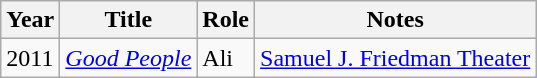<table class="wikitable">
<tr>
<th>Year</th>
<th>Title</th>
<th>Role</th>
<th>Notes</th>
</tr>
<tr>
<td>2011</td>
<td><em><a href='#'>Good People</a></em></td>
<td>Ali</td>
<td><a href='#'>Samuel J. Friedman Theater</a></td>
</tr>
</table>
